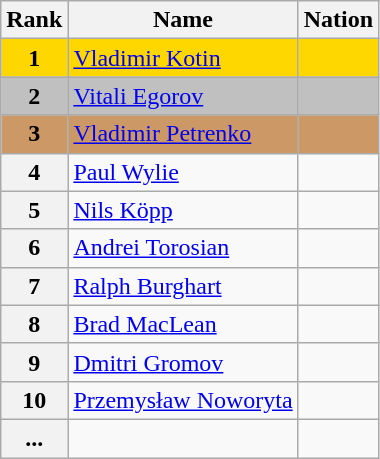<table class="wikitable">
<tr>
<th>Rank</th>
<th>Name</th>
<th>Nation</th>
</tr>
<tr bgcolor="gold">
<td align="center"><strong>1</strong></td>
<td><a href='#'>Vladimir Kotin</a></td>
<td></td>
</tr>
<tr bgcolor="silver">
<td align="center"><strong>2</strong></td>
<td><a href='#'>Vitali Egorov</a></td>
<td></td>
</tr>
<tr bgcolor="cc9966">
<td align="center"><strong>3</strong></td>
<td><a href='#'>Vladimir Petrenko</a></td>
<td></td>
</tr>
<tr>
<th>4</th>
<td><a href='#'>Paul Wylie</a></td>
<td></td>
</tr>
<tr>
<th>5</th>
<td><a href='#'>Nils Köpp</a></td>
<td></td>
</tr>
<tr>
<th>6</th>
<td><a href='#'>Andrei Torosian</a></td>
<td></td>
</tr>
<tr>
<th>7</th>
<td><a href='#'>Ralph Burghart</a></td>
<td></td>
</tr>
<tr>
<th>8</th>
<td><a href='#'>Brad MacLean</a></td>
<td></td>
</tr>
<tr>
<th>9</th>
<td><a href='#'>Dmitri Gromov</a></td>
<td></td>
</tr>
<tr>
<th>10</th>
<td><a href='#'>Przemysław Noworyta</a></td>
<td></td>
</tr>
<tr>
<th>...</th>
<td></td>
<td></td>
</tr>
</table>
